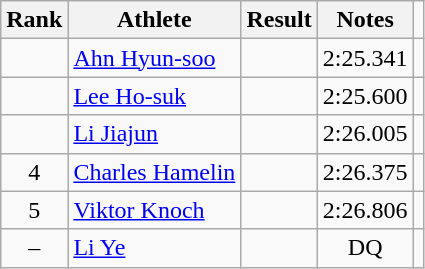<table class="wikitable" style="text-align:center">
<tr>
<th>Rank</th>
<th>Athlete</th>
<th>Result</th>
<th>Notes</th>
</tr>
<tr>
<td></td>
<td align=left><a href='#'>Ahn Hyun-soo</a></td>
<td></td>
<td>2:25.341</td>
<td></td>
</tr>
<tr>
<td></td>
<td align=left><a href='#'>Lee Ho-suk</a></td>
<td></td>
<td>2:25.600</td>
<td></td>
</tr>
<tr>
<td></td>
<td align=left><a href='#'>Li Jiajun</a></td>
<td></td>
<td>2:26.005</td>
<td></td>
</tr>
<tr>
<td>4</td>
<td align=left><a href='#'>Charles Hamelin</a></td>
<td></td>
<td>2:26.375</td>
<td></td>
</tr>
<tr>
<td>5</td>
<td align=left><a href='#'>Viktor Knoch</a></td>
<td></td>
<td>2:26.806</td>
<td></td>
</tr>
<tr>
<td>–</td>
<td align=left><a href='#'>Li Ye</a></td>
<td></td>
<td>DQ</td>
<td></td>
</tr>
</table>
